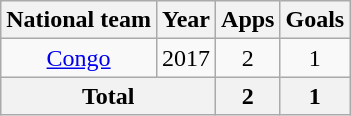<table class="wikitable" style="text-align:center">
<tr>
<th>National team</th>
<th>Year</th>
<th>Apps</th>
<th>Goals</th>
</tr>
<tr>
<td><a href='#'>Congo</a></td>
<td>2017</td>
<td>2</td>
<td>1</td>
</tr>
<tr>
<th colspan=2>Total</th>
<th>2</th>
<th>1</th>
</tr>
</table>
